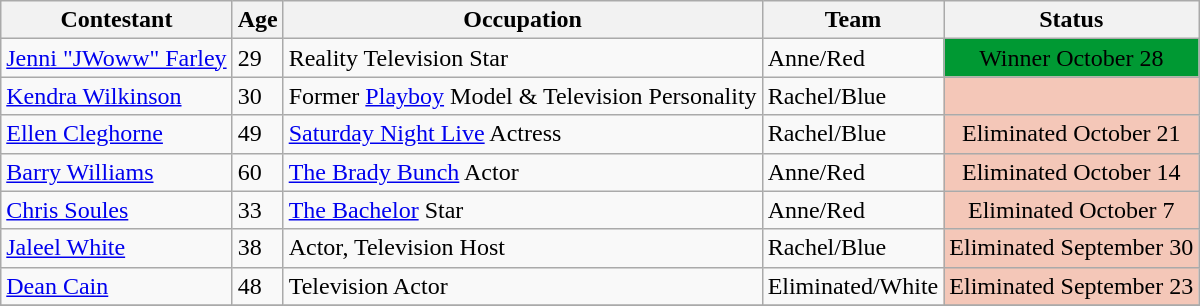<table class="wikitable"  style="border-collapse:collapse;">
<tr>
<th>Contestant</th>
<th>Age</th>
<th>Occupation</th>
<th>Team</th>
<th>Status</th>
</tr>
<tr>
<td><a href='#'>Jenni "JWoww" Farley</a></td>
<td>29</td>
<td>Reality Television Star</td>
<td>Anne/Red</td>
<td style="background:#093; text-align:center;"><span>Winner October 28</span></td>
</tr>
<tr>
<td><a href='#'>Kendra Wilkinson</a></td>
<td>30</td>
<td>Former <a href='#'>Playboy</a> Model & Television Personality</td>
<td>Rachel/Blue</td>
<td style="background:#f4c7b8; text-align:center;"></td>
</tr>
<tr>
<td><a href='#'>Ellen Cleghorne</a></td>
<td>49</td>
<td><a href='#'>Saturday Night Live</a> Actress</td>
<td>Rachel/Blue</td>
<td rowspan=1 style="background:#f4c7b8; text-align:center;">Eliminated October 21</td>
</tr>
<tr>
<td><a href='#'>Barry Williams</a></td>
<td>60</td>
<td><a href='#'>The Brady Bunch</a> Actor</td>
<td>Anne/Red</td>
<td rowspan=1 style="background:#f4c7b8; text-align:center;">Eliminated October 14</td>
</tr>
<tr>
<td><a href='#'>Chris Soules</a></td>
<td>33</td>
<td><a href='#'>The Bachelor</a> Star</td>
<td>Anne/Red</td>
<td rowspan=1 style="background:#f4c7b8; text-align:center;">Eliminated October 7</td>
</tr>
<tr>
<td><a href='#'>Jaleel White</a></td>
<td>38</td>
<td>Actor, Television Host</td>
<td>Rachel/Blue</td>
<td rowspan=1 style="background:#f4c7b8; text-align:center;">Eliminated September 30</td>
</tr>
<tr>
<td><a href='#'>Dean Cain</a></td>
<td>48</td>
<td>Television Actor</td>
<td>Eliminated/White</td>
<td rowspan=1 style="background:#f4c7b8; text-align:center;">Eliminated September 23</td>
</tr>
<tr>
</tr>
</table>
